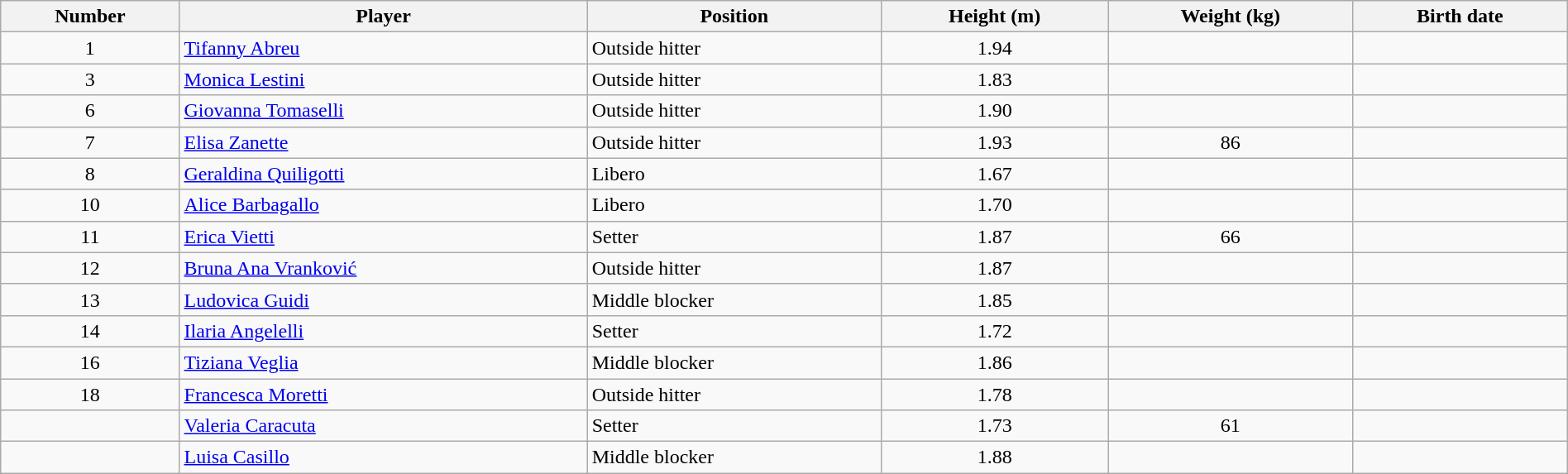<table class="wikitable" style="width:100%;">
<tr>
<th>Number</th>
<th>Player</th>
<th>Position</th>
<th>Height (m)</th>
<th>Weight (kg)</th>
<th>Birth date</th>
</tr>
<tr>
<td align=center>1</td>
<td> <a href='#'>Tifanny Abreu</a></td>
<td>Outside hitter</td>
<td align=center>1.94</td>
<td align=center></td>
<td></td>
</tr>
<tr>
<td align=center>3</td>
<td> <a href='#'>Monica Lestini</a></td>
<td>Outside hitter</td>
<td align=center>1.83</td>
<td align=center></td>
<td></td>
</tr>
<tr>
<td align=center>6</td>
<td> <a href='#'>Giovanna Tomaselli</a></td>
<td>Outside hitter</td>
<td align=center>1.90</td>
<td align=center></td>
<td></td>
</tr>
<tr>
<td align=center>7</td>
<td> <a href='#'>Elisa Zanette</a></td>
<td>Outside hitter</td>
<td align=center>1.93</td>
<td align=center>86</td>
<td></td>
</tr>
<tr>
<td align=center>8</td>
<td> <a href='#'>Geraldina Quiligotti</a></td>
<td>Libero</td>
<td align=center>1.67</td>
<td align=center></td>
<td></td>
</tr>
<tr>
<td align=center>10</td>
<td> <a href='#'>Alice Barbagallo</a></td>
<td>Libero</td>
<td align=center>1.70</td>
<td align=center></td>
<td></td>
</tr>
<tr>
<td align=center>11</td>
<td> <a href='#'>Erica Vietti</a></td>
<td>Setter</td>
<td align=center>1.87</td>
<td align=center>66</td>
<td></td>
</tr>
<tr>
<td align=center>12</td>
<td> <a href='#'>Bruna Ana Vranković</a></td>
<td>Outside hitter</td>
<td align=center>1.87</td>
<td align=center></td>
<td></td>
</tr>
<tr>
<td align=center>13</td>
<td> <a href='#'>Ludovica Guidi</a></td>
<td>Middle blocker</td>
<td align=center>1.85</td>
<td align=center></td>
<td></td>
</tr>
<tr>
<td align=center>14</td>
<td> <a href='#'>Ilaria Angelelli</a></td>
<td>Setter</td>
<td align=center>1.72</td>
<td align=center></td>
<td></td>
</tr>
<tr>
<td align=center>16</td>
<td> <a href='#'>Tiziana Veglia</a></td>
<td>Middle blocker</td>
<td align=center>1.86</td>
<td align=center></td>
<td></td>
</tr>
<tr>
<td align=center>18</td>
<td> <a href='#'>Francesca Moretti</a></td>
<td>Outside hitter</td>
<td align=center>1.78</td>
<td align=center></td>
<td></td>
</tr>
<tr>
<td align=center></td>
<td> <a href='#'>Valeria Caracuta</a></td>
<td>Setter</td>
<td align=center>1.73</td>
<td align=center>61</td>
<td></td>
</tr>
<tr>
<td align=center></td>
<td> <a href='#'>Luisa Casillo</a></td>
<td>Middle blocker</td>
<td align=center>1.88</td>
<td align=center></td>
<td></td>
</tr>
</table>
